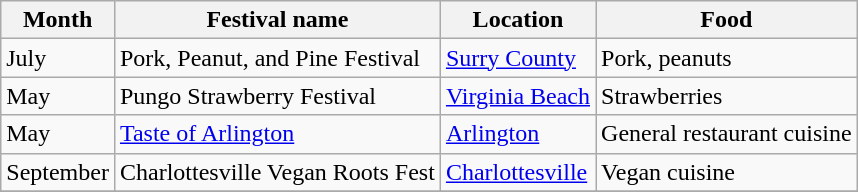<table class="wikitable sortable">
<tr>
<th>Month</th>
<th>Festival name</th>
<th>Location</th>
<th>Food</th>
</tr>
<tr>
<td>July</td>
<td>Pork, Peanut, and Pine Festival</td>
<td><a href='#'>Surry County</a></td>
<td>Pork, peanuts</td>
</tr>
<tr>
<td>May</td>
<td>Pungo Strawberry Festival</td>
<td><a href='#'>Virginia Beach</a></td>
<td>Strawberries</td>
</tr>
<tr>
<td>May</td>
<td><a href='#'>Taste of Arlington</a></td>
<td><a href='#'>Arlington</a></td>
<td>General restaurant cuisine</td>
</tr>
<tr>
<td>September</td>
<td>Charlottesville Vegan Roots Fest</td>
<td><a href='#'>Charlottesville</a></td>
<td>Vegan cuisine</td>
</tr>
<tr>
</tr>
</table>
